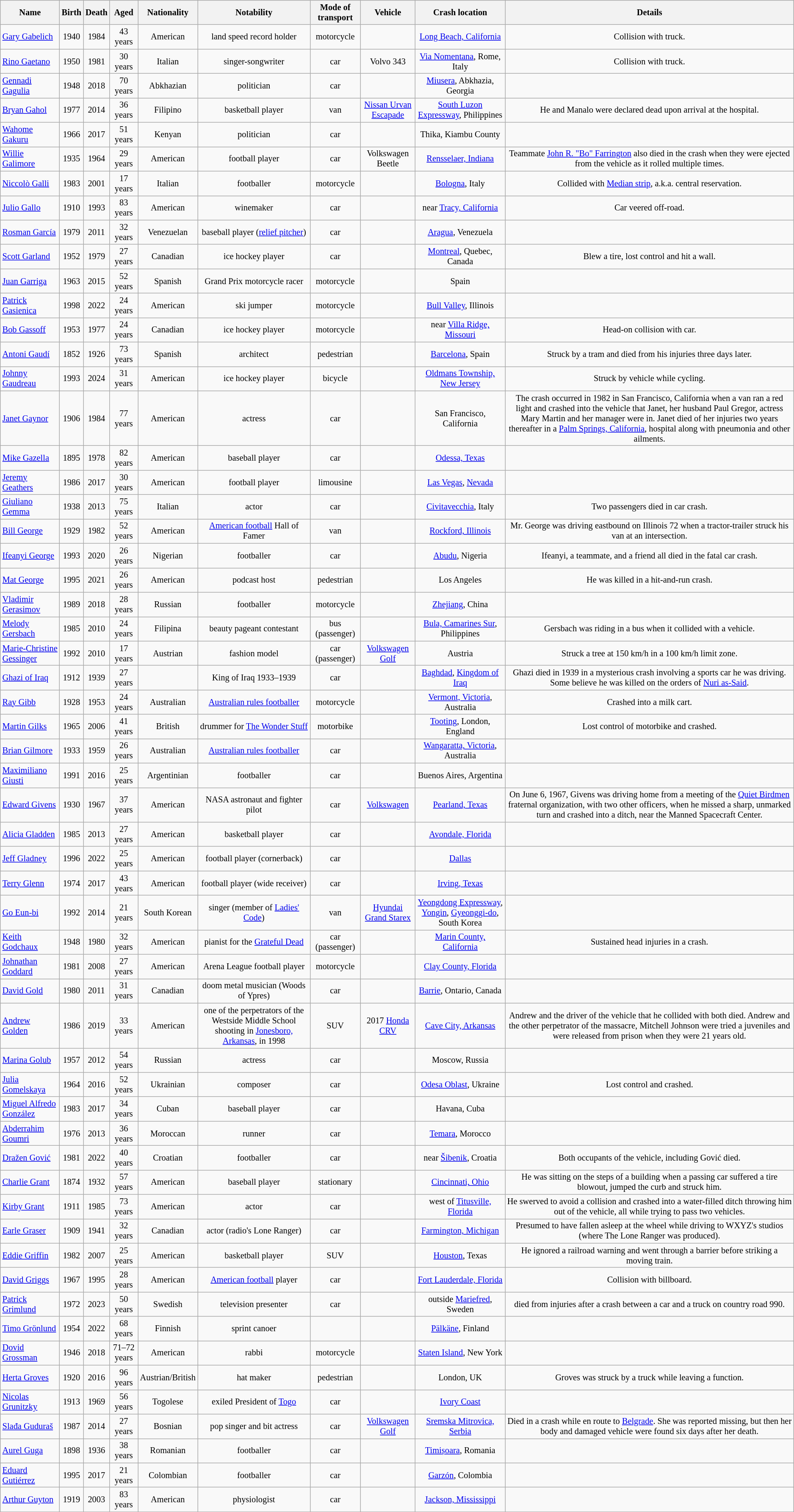<table class="wikitable sortable" style="text-align:center; font-size:85%">
<tr>
<th>Name</th>
<th>Birth</th>
<th>Death</th>
<th>Aged</th>
<th>Nationality</th>
<th>Notability</th>
<th>Mode of transport</th>
<th>Vehicle</th>
<th>Crash location</th>
<th>Details</th>
</tr>
<tr>
<td align="left"><a href='#'>Gary Gabelich</a></td>
<td>1940</td>
<td>1984</td>
<td>43 years</td>
<td>American</td>
<td>land speed record holder</td>
<td>motorcycle</td>
<td></td>
<td><a href='#'>Long Beach, California</a></td>
<td>Collision with truck.</td>
</tr>
<tr>
<td align="left"><a href='#'>Rino Gaetano</a></td>
<td>1950</td>
<td>1981</td>
<td>30 years</td>
<td>Italian</td>
<td>singer-songwriter</td>
<td>car</td>
<td>Volvo 343</td>
<td><a href='#'>Via Nomentana</a>, Rome, Italy</td>
<td>Collision with truck.</td>
</tr>
<tr>
<td align="left"><a href='#'>Gennadi Gagulia</a></td>
<td>1948</td>
<td>2018</td>
<td>70 years</td>
<td>Abkhazian</td>
<td>politician</td>
<td>car</td>
<td></td>
<td><a href='#'>Miusera</a>, Abkhazia, Georgia</td>
<td></td>
</tr>
<tr>
<td align="left"><a href='#'>Bryan Gahol</a></td>
<td>1977</td>
<td>2014</td>
<td>36 years</td>
<td>Filipino</td>
<td>basketball player</td>
<td>van</td>
<td><a href='#'>Nissan Urvan Escapade</a></td>
<td><a href='#'>South Luzon Expressway</a>, Philippines</td>
<td> He and Manalo were declared dead upon arrival at the hospital.</td>
</tr>
<tr>
<td align="left"><a href='#'>Wahome Gakuru</a></td>
<td>1966</td>
<td>2017</td>
<td>51 years</td>
<td>Kenyan</td>
<td>politician</td>
<td>car</td>
<td></td>
<td>Thika, Kiambu County</td>
<td></td>
</tr>
<tr>
<td align="left"><a href='#'>Willie Galimore</a></td>
<td>1935</td>
<td>1964</td>
<td>29 years</td>
<td>American</td>
<td>football player</td>
<td>car</td>
<td>Volkswagen Beetle</td>
<td><a href='#'>Rensselaer, Indiana</a></td>
<td>Teammate <a href='#'>John R. "Bo" Farrington</a> also died in the crash when they were ejected from the vehicle as it rolled multiple times.</td>
</tr>
<tr>
<td align="left"><a href='#'>Niccolò Galli</a></td>
<td>1983</td>
<td>2001</td>
<td>17 years</td>
<td>Italian</td>
<td>footballer</td>
<td>motorcycle</td>
<td></td>
<td><a href='#'>Bologna</a>, Italy</td>
<td>Collided with <a href='#'>Median strip</a>, a.k.a. central reservation.</td>
</tr>
<tr>
<td align="left"><a href='#'>Julio Gallo</a></td>
<td>1910</td>
<td>1993</td>
<td>83 years</td>
<td>American</td>
<td>winemaker</td>
<td>car</td>
<td></td>
<td>near <a href='#'>Tracy, California</a></td>
<td>Car veered off-road.</td>
</tr>
<tr>
<td align="left"><a href='#'>Rosman García</a></td>
<td>1979</td>
<td>2011</td>
<td>32 years</td>
<td>Venezuelan</td>
<td>baseball player (<a href='#'>relief pitcher</a>)</td>
<td>car</td>
<td></td>
<td><a href='#'>Aragua</a>, Venezuela</td>
<td></td>
</tr>
<tr>
<td align="left"><a href='#'>Scott Garland</a></td>
<td>1952</td>
<td>1979</td>
<td>27 years</td>
<td>Canadian</td>
<td>ice hockey player</td>
<td>car</td>
<td></td>
<td><a href='#'>Montreal</a>, Quebec, Canada</td>
<td>Blew a tire, lost control and hit a wall.</td>
</tr>
<tr>
<td align="left"><a href='#'>Juan Garriga</a></td>
<td>1963</td>
<td>2015</td>
<td>52 years</td>
<td>Spanish</td>
<td>Grand Prix motorcycle racer</td>
<td>motorcycle</td>
<td></td>
<td>Spain</td>
<td></td>
</tr>
<tr>
<td align="left"><a href='#'>Patrick Gasienica</a></td>
<td>1998</td>
<td>2022</td>
<td>24 years</td>
<td>American</td>
<td>ski jumper</td>
<td>motorcycle</td>
<td></td>
<td><a href='#'>Bull Valley</a>, Illinois</td>
<td></td>
</tr>
<tr>
<td align="left"><a href='#'>Bob Gassoff</a></td>
<td>1953</td>
<td>1977</td>
<td>24 years</td>
<td>Canadian</td>
<td>ice hockey player</td>
<td>motorcycle</td>
<td></td>
<td>near <a href='#'>Villa Ridge, Missouri</a></td>
<td>Head-on collision with car.</td>
</tr>
<tr>
<td align="left"><a href='#'>Antoni Gaudí</a></td>
<td>1852</td>
<td>1926</td>
<td>73 years</td>
<td>Spanish</td>
<td>architect</td>
<td>pedestrian</td>
<td></td>
<td><a href='#'>Barcelona</a>, Spain</td>
<td>Struck by a tram and died from his injuries three days later.</td>
</tr>
<tr>
<td align="left"><a href='#'>Johnny Gaudreau</a></td>
<td>1993</td>
<td>2024</td>
<td>31 years</td>
<td>American</td>
<td>ice hockey player</td>
<td>bicycle</td>
<td></td>
<td><a href='#'>Oldmans Township, New Jersey</a></td>
<td>Struck by vehicle while cycling.</td>
</tr>
<tr>
<td align="left"><a href='#'>Janet Gaynor</a></td>
<td>1906</td>
<td>1984</td>
<td>77 years</td>
<td>American</td>
<td>actress</td>
<td>car</td>
<td></td>
<td>San Francisco, California</td>
<td>The crash occurred in 1982 in San Francisco, California when a van ran a red light and crashed into the vehicle that Janet, her husband Paul Gregor, actress Mary Martin and her manager were in. Janet died of her injuries two years thereafter in a <a href='#'>Palm Springs, California</a>, hospital along with pneumonia and other ailments.</td>
</tr>
<tr>
<td align="left"><a href='#'>Mike Gazella</a></td>
<td>1895</td>
<td>1978</td>
<td>82 years</td>
<td>American</td>
<td>baseball player</td>
<td>car</td>
<td></td>
<td><a href='#'>Odessa, Texas</a></td>
<td></td>
</tr>
<tr>
<td align="left"><a href='#'>Jeremy Geathers</a></td>
<td>1986</td>
<td>2017</td>
<td>30 years</td>
<td>American</td>
<td>football player</td>
<td>limousine</td>
<td></td>
<td><a href='#'>Las Vegas</a>, <a href='#'>Nevada</a></td>
<td></td>
</tr>
<tr>
<td align="left"><a href='#'>Giuliano Gemma</a></td>
<td>1938</td>
<td>2013</td>
<td>75 years</td>
<td>Italian</td>
<td>actor</td>
<td>car</td>
<td></td>
<td><a href='#'>Civitavecchia</a>, Italy</td>
<td>Two passengers died in car crash.</td>
</tr>
<tr>
<td align="left"><a href='#'>Bill George</a></td>
<td>1929</td>
<td>1982</td>
<td>52 years</td>
<td>American</td>
<td><a href='#'>American football</a> Hall of Famer</td>
<td>van</td>
<td></td>
<td><a href='#'>Rockford, Illinois</a></td>
<td>Mr. George was driving eastbound on Illinois 72 when a tractor-trailer struck his van at an intersection.</td>
</tr>
<tr>
<td align="left"><a href='#'>Ifeanyi George</a></td>
<td>1993</td>
<td>2020</td>
<td>26 years</td>
<td>Nigerian</td>
<td>footballer</td>
<td>car</td>
<td></td>
<td><a href='#'>Abudu</a>, Nigeria</td>
<td>Ifeanyi, a teammate, and a friend all died in the fatal car crash.</td>
</tr>
<tr>
<td align="left"><a href='#'>Mat George</a></td>
<td>1995</td>
<td>2021</td>
<td>26 years</td>
<td>American</td>
<td>podcast host</td>
<td>pedestrian</td>
<td></td>
<td>Los Angeles</td>
<td>He was killed in a hit-and-run crash.</td>
</tr>
<tr>
<td align="left"><a href='#'>Vladimir Gerasimov</a></td>
<td>1989</td>
<td>2018</td>
<td>28 years</td>
<td>Russian</td>
<td>footballer</td>
<td>motorcycle</td>
<td></td>
<td><a href='#'>Zhejiang</a>, China</td>
<td></td>
</tr>
<tr>
<td align="left"><a href='#'>Melody Gersbach</a></td>
<td>1985</td>
<td>2010</td>
<td>24 years</td>
<td>Filipina</td>
<td>beauty pageant contestant</td>
<td>bus (passenger)</td>
<td></td>
<td><a href='#'>Bula, Camarines Sur</a>, Philippines</td>
<td>Gersbach was riding in a bus when it collided with a vehicle.</td>
</tr>
<tr>
<td align="left"><a href='#'>Marie-Christine Gessinger</a></td>
<td>1992</td>
<td>2010</td>
<td>17 years</td>
<td>Austrian</td>
<td>fashion model</td>
<td>car (passenger)</td>
<td><a href='#'>Volkswagen Golf</a></td>
<td>Austria</td>
<td>Struck a tree at 150 km/h in a 100 km/h limit zone.</td>
</tr>
<tr>
<td align="left"><a href='#'>Ghazi of Iraq</a></td>
<td>1912</td>
<td>1939</td>
<td>27 years</td>
<td></td>
<td>King of Iraq 1933–1939</td>
<td>car</td>
<td></td>
<td><a href='#'>Baghdad</a>, <a href='#'>Kingdom of Iraq</a></td>
<td>Ghazi died in 1939 in a mysterious crash involving a sports car he was driving. Some believe he was killed on the orders of <a href='#'>Nuri as-Said</a>.</td>
</tr>
<tr>
<td align="left"><a href='#'>Ray Gibb</a></td>
<td>1928</td>
<td>1953</td>
<td>24 years</td>
<td>Australian</td>
<td><a href='#'>Australian rules footballer</a></td>
<td>motorcycle</td>
<td></td>
<td><a href='#'>Vermont, Victoria</a>, Australia</td>
<td>Crashed into a milk cart.</td>
</tr>
<tr>
<td align="left"><a href='#'>Martin Gilks</a></td>
<td>1965</td>
<td>2006</td>
<td>41 years</td>
<td>British</td>
<td>drummer for <a href='#'>The Wonder Stuff</a></td>
<td>motorbike</td>
<td></td>
<td><a href='#'>Tooting</a>, London, England</td>
<td>Lost control of motorbike and crashed.</td>
</tr>
<tr>
<td align="left"><a href='#'>Brian Gilmore</a></td>
<td>1933</td>
<td>1959</td>
<td>26 years</td>
<td>Australian</td>
<td><a href='#'>Australian rules footballer</a></td>
<td>car</td>
<td></td>
<td><a href='#'>Wangaratta, Victoria</a>, Australia</td>
<td></td>
</tr>
<tr>
<td align="left"><a href='#'>Maximiliano Giusti</a></td>
<td>1991</td>
<td>2016</td>
<td>25 years</td>
<td>Argentinian</td>
<td>footballer</td>
<td>car</td>
<td></td>
<td>Buenos Aires, Argentina</td>
<td></td>
</tr>
<tr>
<td align="left"><a href='#'>Edward Givens</a></td>
<td>1930</td>
<td>1967</td>
<td>37 years</td>
<td>American</td>
<td>NASA astronaut and fighter pilot</td>
<td>car</td>
<td><a href='#'>Volkswagen</a></td>
<td><a href='#'>Pearland, Texas</a></td>
<td>On June 6, 1967, Givens was driving home from a meeting of the <a href='#'>Quiet Birdmen</a> fraternal organization, with two other officers, when he missed a sharp, unmarked turn and crashed into a ditch, near the Manned Spacecraft Center.</td>
</tr>
<tr>
<td align="left"><a href='#'>Alicia Gladden</a></td>
<td>1985</td>
<td>2013</td>
<td>27 years</td>
<td>American</td>
<td>basketball player</td>
<td>car</td>
<td></td>
<td><a href='#'>Avondale, Florida</a></td>
<td></td>
</tr>
<tr>
<td align="left"><a href='#'>Jeff Gladney</a></td>
<td>1996</td>
<td>2022</td>
<td>25 years</td>
<td>American</td>
<td>football player (cornerback)</td>
<td>car</td>
<td></td>
<td><a href='#'>Dallas</a></td>
<td></td>
</tr>
<tr>
<td align="left"><a href='#'>Terry Glenn</a></td>
<td>1974</td>
<td>2017</td>
<td>43 years</td>
<td>American</td>
<td>football player (wide receiver)</td>
<td>car</td>
<td></td>
<td><a href='#'>Irving, Texas</a></td>
<td></td>
</tr>
<tr>
<td align="left"><a href='#'>Go Eun-bi</a></td>
<td>1992</td>
<td>2014</td>
<td>21 years</td>
<td>South Korean</td>
<td>singer (member of <a href='#'>Ladies' Code</a>)</td>
<td>van</td>
<td><a href='#'>Hyundai Grand Starex</a></td>
<td><a href='#'>Yeongdong Expressway</a>, <a href='#'>Yongin</a>, <a href='#'>Gyeonggi-do</a>, South Korea</td>
<td></td>
</tr>
<tr>
<td align="left"><a href='#'>Keith Godchaux</a></td>
<td>1948</td>
<td>1980</td>
<td>32 years</td>
<td>American</td>
<td>pianist for the <a href='#'>Grateful Dead</a></td>
<td>car (passenger)</td>
<td></td>
<td><a href='#'>Marin County, California</a></td>
<td>Sustained head injuries in a crash.</td>
</tr>
<tr>
<td align="left"><a href='#'>Johnathan Goddard</a></td>
<td>1981</td>
<td>2008</td>
<td>27 years</td>
<td>American</td>
<td>Arena League football player</td>
<td>motorcycle</td>
<td></td>
<td><a href='#'>Clay County, Florida</a></td>
<td></td>
</tr>
<tr>
<td align="left"><a href='#'>David Gold</a></td>
<td>1980</td>
<td>2011</td>
<td>31 years</td>
<td>Canadian</td>
<td>doom metal musician (Woods of Ypres)</td>
<td>car</td>
<td></td>
<td><a href='#'>Barrie</a>, Ontario, Canada</td>
<td></td>
</tr>
<tr>
<td align="left"><a href='#'>Andrew Golden</a></td>
<td>1986</td>
<td>2019</td>
<td>33 years</td>
<td>American</td>
<td>one of the perpetrators of the Westside Middle School shooting in <a href='#'>Jonesboro, Arkansas</a>, in 1998</td>
<td>SUV</td>
<td>2017 <a href='#'>Honda CRV</a></td>
<td><a href='#'>Cave City, Arkansas</a></td>
<td>Andrew and the driver of the vehicle that he collided with both died. Andrew and the other perpetrator of the massacre, Mitchell Johnson were tried a juveniles and were released from prison when they were 21 years old.</td>
</tr>
<tr>
<td align="left"><a href='#'>Marina Golub</a></td>
<td>1957</td>
<td>2012</td>
<td>54 years</td>
<td>Russian</td>
<td>actress</td>
<td>car</td>
<td></td>
<td>Moscow, Russia</td>
<td></td>
</tr>
<tr>
<td align="left"><a href='#'>Julia Gomelskaya</a></td>
<td>1964</td>
<td>2016</td>
<td>52 years</td>
<td>Ukrainian</td>
<td>composer</td>
<td>car</td>
<td></td>
<td><a href='#'>Odesa Oblast</a>, Ukraine</td>
<td>Lost control and crashed.</td>
</tr>
<tr>
<td align="left"><a href='#'>Miguel Alfredo González</a></td>
<td>1983</td>
<td>2017</td>
<td>34 years</td>
<td>Cuban</td>
<td>baseball player</td>
<td>car</td>
<td></td>
<td>Havana, Cuba</td>
<td></td>
</tr>
<tr>
<td align="left"><a href='#'>Abderrahim Goumri</a></td>
<td>1976</td>
<td>2013</td>
<td>36 years</td>
<td>Moroccan</td>
<td>runner</td>
<td>car</td>
<td></td>
<td><a href='#'>Temara</a>, Morocco</td>
<td></td>
</tr>
<tr>
<td align="left"><a href='#'>Dražen Gović</a></td>
<td>1981</td>
<td>2022</td>
<td>40 years</td>
<td>Croatian</td>
<td>footballer</td>
<td>car</td>
<td></td>
<td>near <a href='#'>Šibenik</a>, Croatia</td>
<td>Both occupants of the vehicle, including Gović died.</td>
</tr>
<tr>
<td align="left"><a href='#'>Charlie Grant</a></td>
<td>1874</td>
<td>1932</td>
<td>57 years</td>
<td>American</td>
<td>baseball player</td>
<td>stationary</td>
<td></td>
<td><a href='#'>Cincinnati, Ohio</a></td>
<td>He was sitting on the steps of a building when a passing car suffered a tire blowout, jumped the curb and struck him.</td>
</tr>
<tr>
<td align="left"><a href='#'>Kirby Grant</a></td>
<td>1911</td>
<td>1985</td>
<td>73 years</td>
<td>American</td>
<td>actor</td>
<td>car</td>
<td></td>
<td>west of <a href='#'>Titusville, Florida</a></td>
<td>He swerved to avoid a collision and crashed into a water-filled ditch throwing him out of the vehicle, all while trying to pass two vehicles.</td>
</tr>
<tr>
<td align="left"><a href='#'>Earle Graser</a></td>
<td>1909</td>
<td>1941</td>
<td>32 years</td>
<td>Canadian</td>
<td>actor (radio's Lone Ranger)</td>
<td>car</td>
<td></td>
<td><a href='#'>Farmington, Michigan</a></td>
<td>Presumed to have fallen asleep at the wheel while driving to WXYZ's studios (where The Lone Ranger was produced).</td>
</tr>
<tr>
<td align="left"><a href='#'>Eddie Griffin</a></td>
<td>1982</td>
<td>2007</td>
<td>25 years</td>
<td>American</td>
<td>basketball player</td>
<td>SUV</td>
<td></td>
<td><a href='#'>Houston</a>, Texas</td>
<td>He ignored a railroad warning and went through a barrier before striking a moving train.</td>
</tr>
<tr>
<td align="left"><a href='#'>David Griggs</a></td>
<td>1967</td>
<td>1995</td>
<td>28 years</td>
<td>American</td>
<td><a href='#'>American football</a> player</td>
<td>car</td>
<td></td>
<td><a href='#'>Fort Lauderdale, Florida</a></td>
<td>Collision with billboard.</td>
</tr>
<tr>
<td align="left"><a href='#'>Patrick Grimlund</a></td>
<td>1972</td>
<td>2023</td>
<td>50 years</td>
<td>Swedish</td>
<td>television presenter</td>
<td>car</td>
<td></td>
<td>outside <a href='#'>Mariefred</a>, Sweden</td>
<td>died from injuries after a crash between a car and a truck on country road 990.</td>
</tr>
<tr>
<td align="left"><a href='#'>Timo Grönlund</a></td>
<td>1954</td>
<td>2022</td>
<td>68 years</td>
<td>Finnish</td>
<td>sprint canoer</td>
<td></td>
<td></td>
<td><a href='#'>Pälkäne</a>, Finland</td>
<td></td>
</tr>
<tr>
<td align="left"><a href='#'>Dovid Grossman</a></td>
<td>1946</td>
<td>2018</td>
<td>71–72 years</td>
<td>American</td>
<td>rabbi</td>
<td>motorcycle</td>
<td></td>
<td><a href='#'>Staten Island</a>, New York</td>
<td></td>
</tr>
<tr>
<td align="left"><a href='#'>Herta Groves</a></td>
<td>1920</td>
<td>2016</td>
<td>96 years</td>
<td>Austrian/British</td>
<td>hat maker</td>
<td>pedestrian</td>
<td></td>
<td>London, UK</td>
<td>Groves was struck by a truck while leaving a function.</td>
</tr>
<tr>
<td align="left"><a href='#'>Nicolas Grunitzky</a></td>
<td>1913</td>
<td>1969</td>
<td>56 years</td>
<td>Togolese</td>
<td>exiled President of <a href='#'>Togo</a></td>
<td>car</td>
<td></td>
<td><a href='#'>Ivory Coast</a></td>
<td></td>
</tr>
<tr>
<td align="left"><a href='#'>Slađa Guduraš</a></td>
<td>1987</td>
<td>2014</td>
<td>27 years</td>
<td>Bosnian</td>
<td>pop singer and bit actress</td>
<td>car</td>
<td><a href='#'>Volkswagen Golf</a></td>
<td><a href='#'>Sremska Mitrovica, Serbia</a></td>
<td>Died in a crash while en route to <a href='#'>Belgrade</a>. She was reported missing, but then her body and damaged vehicle were found six days after her death.</td>
</tr>
<tr>
<td align="left"><a href='#'>Aurel Guga</a></td>
<td>1898</td>
<td>1936</td>
<td>38 years</td>
<td>Romanian</td>
<td>footballer</td>
<td>car</td>
<td></td>
<td><a href='#'>Timișoara</a>, Romania</td>
<td></td>
</tr>
<tr>
<td align="left"><a href='#'>Eduard Gutiérrez</a></td>
<td>1995</td>
<td>2017</td>
<td>21 years</td>
<td>Colombian</td>
<td>footballer</td>
<td>car</td>
<td></td>
<td><a href='#'>Garzón</a>, Colombia</td>
<td></td>
</tr>
<tr>
<td align="left"><a href='#'>Arthur Guyton</a></td>
<td>1919</td>
<td>2003</td>
<td>83 years</td>
<td>American</td>
<td>physiologist</td>
<td>car</td>
<td></td>
<td><a href='#'>Jackson, Mississippi</a></td>
<td></td>
</tr>
</table>
